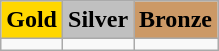<table class="wikitable">
<tr>
<td align=center bgcolor=gold> <strong>Gold</strong></td>
<td align=center bgcolor=silver> <strong>Silver</strong></td>
<td align=center bgcolor=cc9966> <strong>Bronze</strong></td>
</tr>
<tr>
<td></td>
<td></td>
<td></td>
</tr>
</table>
